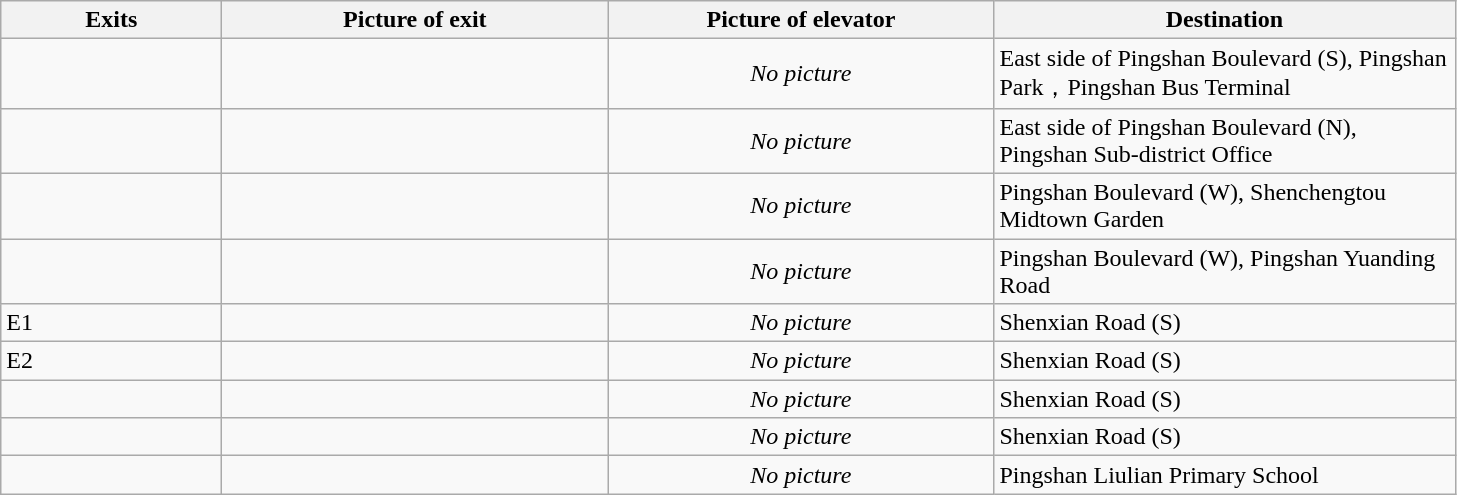<table class="wikitable">
<tr>
<th style="width:140px">Exits</th>
<th style="width:250px">Picture of exit</th>
<th style="width:250px">Picture of elevator</th>
<th style="width:300px">Destination</th>
</tr>
<tr>
<td></td>
<td></td>
<td align="center"><em>No picture</em></td>
<td>East side of Pingshan Boulevard (S), Pingshan Park，Pingshan Bus Terminal</td>
</tr>
<tr>
<td></td>
<td></td>
<td align="center"><em>No picture</em></td>
<td>East side of Pingshan Boulevard (N), Pingshan Sub-district Office</td>
</tr>
<tr>
<td></td>
<td></td>
<td align="center"><em>No picture</em></td>
<td>Pingshan Boulevard (W), Shenchengtou Midtown Garden</td>
</tr>
<tr>
<td></td>
<td></td>
<td align="center"><em>No picture</em></td>
<td>Pingshan Boulevard (W), Pingshan Yuanding Road</td>
</tr>
<tr>
<td>E1</td>
<td></td>
<td align="center"><em>No picture</em></td>
<td>Shenxian Road (S)</td>
</tr>
<tr>
<td>E2</td>
<td></td>
<td align="center"><em>No picture</em></td>
<td>Shenxian Road (S)</td>
</tr>
<tr>
<td></td>
<td></td>
<td align="center"><em>No picture</em></td>
<td>Shenxian Road (S)</td>
</tr>
<tr>
<td></td>
<td></td>
<td align="center"><em>No picture</em></td>
<td>Shenxian Road (S)</td>
</tr>
<tr>
<td></td>
<td></td>
<td align="center"><em>No picture</em></td>
<td>Pingshan Liulian Primary School</td>
</tr>
</table>
